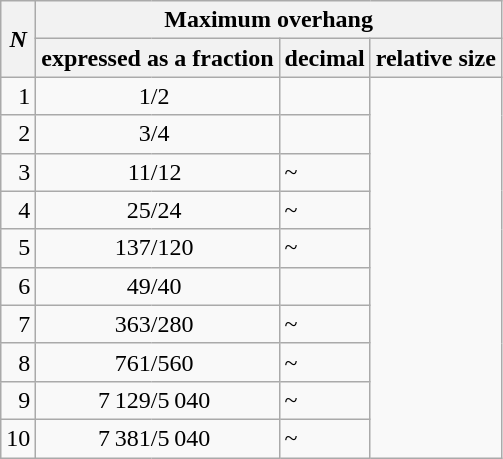<table class="wikitable" style="white-space:nowrap;float:left;margin:0.5em;width:unset !important;">
<tr>
<th rowspan="2"><em>N</em></th>
<th colspan="4">Maximum overhang</th>
</tr>
<tr>
<th colspan="2">expressed as a fraction</th>
<th>decimal</th>
<th>relative size</th>
</tr>
<tr>
<td style="text-align:right;">1</td>
<td style="border-right:none;text-align:right;padding-right:0;">1</td>
<td style="border-left:none;padding-left:0;">/2</td>
<td></td>
</tr>
<tr>
<td style="text-align:right;">2</td>
<td style="border-right:none;text-align:right;padding-right:0;">3</td>
<td style="border-left:none;padding-left:0;">/4</td>
<td></td>
</tr>
<tr>
<td style="text-align:right;">3</td>
<td style="border-right:none;text-align:right;padding-right:0;">11</td>
<td style="border-left:none;padding-left:0;">/12</td>
<td>~</td>
</tr>
<tr>
<td style="text-align:right;">4</td>
<td style="border-right:none;text-align:right;padding-right:0;">25</td>
<td style="border-left:none;padding-left:0;">/24</td>
<td>~</td>
</tr>
<tr>
<td style="text-align:right;">5</td>
<td style="border-right:none;text-align:right;padding-right:0;">137</td>
<td style="border-left:none;padding-left:0;">/120</td>
<td>~</td>
</tr>
<tr>
<td style="text-align:right;">6</td>
<td style="border-right:none;text-align:right;padding-right:0;">49</td>
<td style="border-left:none;padding-left:0;">/40</td>
<td></td>
</tr>
<tr>
<td style="text-align:right;">7</td>
<td style="border-right:none;text-align:right;padding-right:0;">363</td>
<td style="border-left:none;padding-left:0;">/280</td>
<td>~</td>
</tr>
<tr>
<td style="text-align:right;">8</td>
<td style="border-right:none;text-align:right;padding-right:0;">761</td>
<td style="border-left:none;padding-left:0;">/560</td>
<td>~</td>
</tr>
<tr>
<td style="text-align:right;">9</td>
<td style="border-right:none;text-align:right;padding-right:0;">7 129</td>
<td style="border-left:none;padding-left:0;">/5 040</td>
<td>~</td>
</tr>
<tr>
<td style="text-align:right;">10</td>
<td style="border-right:none;text-align:right;padding-right:0;">7 381</td>
<td style="border-left:none;padding-left:0;">/5 040</td>
<td>~</td>
</tr>
</table>
